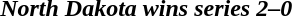<table class="noborder" style="text-align: center; border: none; width: 100%">
<tr>
<th width="97%"><em>North Dakota wins series 2–0</em></th>
<th width="3%"></th>
</tr>
</table>
